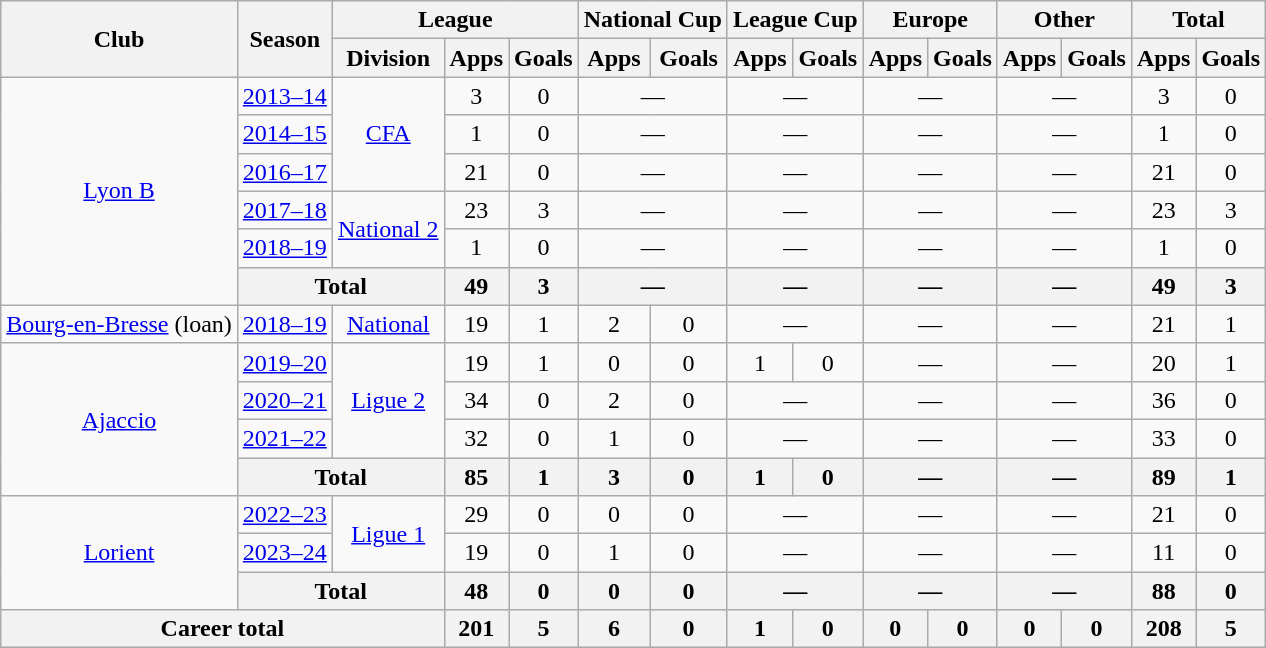<table class="wikitable" style="text-align: center">
<tr>
<th rowspan="2">Club</th>
<th rowspan="2">Season</th>
<th colspan="3">League</th>
<th colspan="2">National Cup</th>
<th colspan="2">League Cup</th>
<th colspan="2">Europe</th>
<th colspan="2">Other</th>
<th colspan="2">Total</th>
</tr>
<tr>
<th>Division</th>
<th>Apps</th>
<th>Goals</th>
<th>Apps</th>
<th>Goals</th>
<th>Apps</th>
<th>Goals</th>
<th>Apps</th>
<th>Goals</th>
<th>Apps</th>
<th>Goals</th>
<th>Apps</th>
<th>Goals</th>
</tr>
<tr>
<td rowspan="6"><a href='#'>Lyon B</a></td>
<td><a href='#'>2013–14</a></td>
<td rowspan="3"><a href='#'>CFA</a></td>
<td>3</td>
<td>0</td>
<td colspan="2">—</td>
<td colspan="2">—</td>
<td colspan="2">—</td>
<td colspan="2">—</td>
<td>3</td>
<td>0</td>
</tr>
<tr>
<td><a href='#'>2014–15</a></td>
<td>1</td>
<td>0</td>
<td colspan="2">—</td>
<td colspan="2">—</td>
<td colspan="2">—</td>
<td colspan="2">—</td>
<td>1</td>
<td>0</td>
</tr>
<tr>
<td><a href='#'>2016–17</a></td>
<td>21</td>
<td>0</td>
<td colspan="2">—</td>
<td colspan="2">—</td>
<td colspan="2">—</td>
<td colspan="2">—</td>
<td>21</td>
<td>0</td>
</tr>
<tr>
<td><a href='#'>2017–18</a></td>
<td rowspan="2"><a href='#'>National 2</a></td>
<td>23</td>
<td>3</td>
<td colspan="2">—</td>
<td colspan="2">—</td>
<td colspan="2">—</td>
<td colspan="2">—</td>
<td>23</td>
<td>3</td>
</tr>
<tr>
<td><a href='#'>2018–19</a></td>
<td>1</td>
<td>0</td>
<td colspan="2">—</td>
<td colspan="2">—</td>
<td colspan="2">—</td>
<td colspan="2">—</td>
<td>1</td>
<td>0</td>
</tr>
<tr>
<th colspan="2">Total</th>
<th>49</th>
<th>3</th>
<th colspan="2">—</th>
<th colspan="2">—</th>
<th colspan="2">—</th>
<th colspan="2">—</th>
<th>49</th>
<th>3</th>
</tr>
<tr>
<td><a href='#'>Bourg-en-Bresse</a> (loan)</td>
<td><a href='#'>2018–19</a></td>
<td><a href='#'>National</a></td>
<td>19</td>
<td>1</td>
<td>2</td>
<td>0</td>
<td colspan="2">—</td>
<td colspan="2">—</td>
<td colspan="2">—</td>
<td>21</td>
<td>1</td>
</tr>
<tr>
<td rowspan="4"><a href='#'>Ajaccio</a></td>
<td><a href='#'>2019–20</a></td>
<td rowspan="3"><a href='#'>Ligue 2</a></td>
<td>19</td>
<td>1</td>
<td>0</td>
<td>0</td>
<td>1</td>
<td>0</td>
<td colspan="2">—</td>
<td colspan="2">—</td>
<td>20</td>
<td>1</td>
</tr>
<tr>
<td><a href='#'>2020–21</a></td>
<td>34</td>
<td>0</td>
<td>2</td>
<td>0</td>
<td colspan="2">—</td>
<td colspan="2">—</td>
<td colspan="2">—</td>
<td>36</td>
<td>0</td>
</tr>
<tr>
<td><a href='#'>2021–22</a></td>
<td>32</td>
<td>0</td>
<td>1</td>
<td>0</td>
<td colspan="2">—</td>
<td colspan="2">—</td>
<td colspan="2">—</td>
<td>33</td>
<td>0</td>
</tr>
<tr>
<th colspan="2">Total</th>
<th>85</th>
<th>1</th>
<th>3</th>
<th>0</th>
<th>1</th>
<th>0</th>
<th colspan="2">—</th>
<th colspan="2">—</th>
<th>89</th>
<th>1</th>
</tr>
<tr>
<td rowspan="3"><a href='#'>Lorient</a></td>
<td><a href='#'>2022–23</a></td>
<td rowspan="2"><a href='#'>Ligue 1</a></td>
<td>29</td>
<td>0</td>
<td>0</td>
<td>0</td>
<td colspan="2">—</td>
<td colspan="2">—</td>
<td colspan="2">—</td>
<td>21</td>
<td>0</td>
</tr>
<tr>
<td><a href='#'>2023–24</a></td>
<td>19</td>
<td>0</td>
<td>1</td>
<td>0</td>
<td colspan="2">—</td>
<td colspan="2">—</td>
<td colspan="2">—</td>
<td>11</td>
<td>0</td>
</tr>
<tr>
<th colspan="2">Total</th>
<th>48</th>
<th>0</th>
<th>0</th>
<th>0</th>
<th colspan="2">—</th>
<th colspan="2">—</th>
<th colspan="2">—</th>
<th>88</th>
<th>0</th>
</tr>
<tr>
<th colspan="3">Career total</th>
<th>201</th>
<th>5</th>
<th>6</th>
<th>0</th>
<th>1</th>
<th>0</th>
<th>0</th>
<th>0</th>
<th>0</th>
<th>0</th>
<th>208</th>
<th>5</th>
</tr>
</table>
